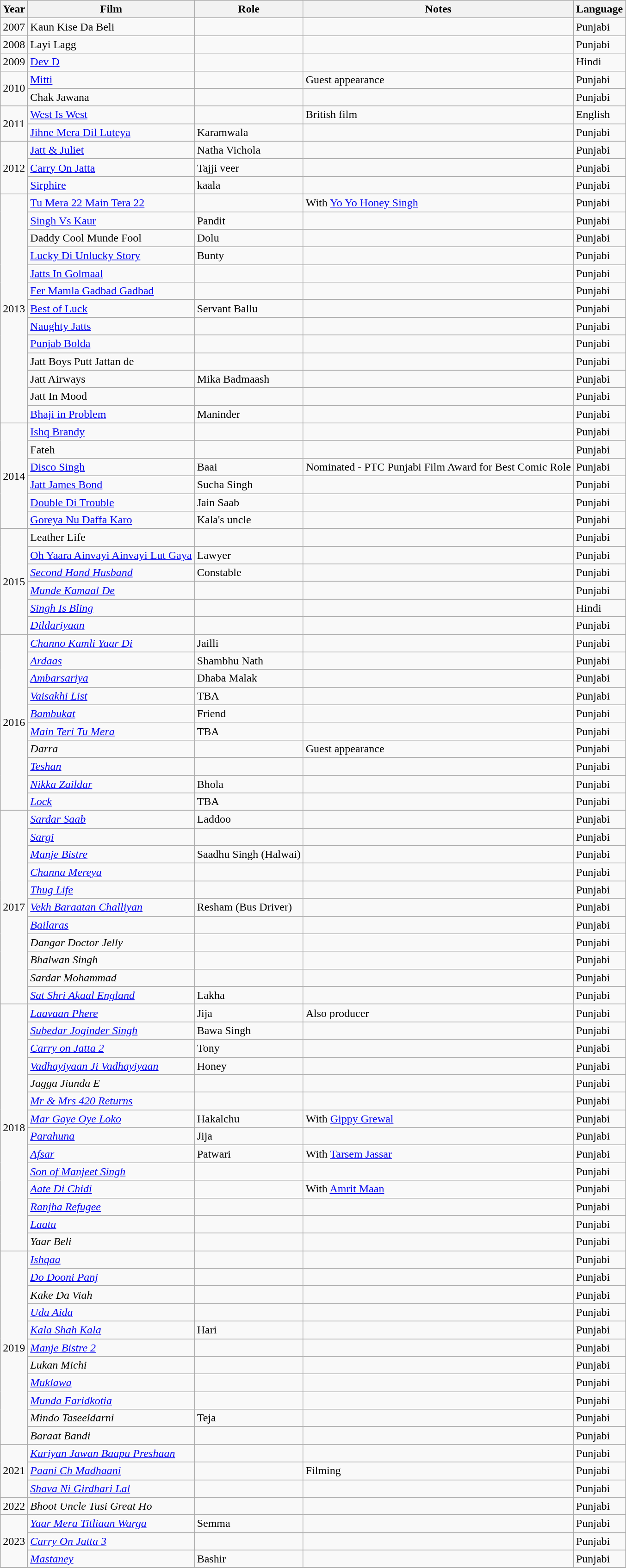<table class="wikitable sortable mw-collapsible">
<tr>
<th>Year</th>
<th>Film</th>
<th>Role</th>
<th>Notes</th>
<th>Language</th>
</tr>
<tr>
<td>2007</td>
<td>Kaun Kise Da Beli</td>
<td></td>
<td></td>
<td>Punjabi</td>
</tr>
<tr>
<td>2008</td>
<td>Layi Lagg</td>
<td></td>
<td></td>
<td>Punjabi</td>
</tr>
<tr>
<td>2009</td>
<td><a href='#'>Dev D</a></td>
<td></td>
<td></td>
<td>Hindi</td>
</tr>
<tr>
<td rowspan="2">2010</td>
<td><a href='#'>Mitti</a></td>
<td></td>
<td>Guest appearance</td>
<td>Punjabi</td>
</tr>
<tr>
<td>Chak Jawana</td>
<td></td>
<td></td>
<td>Punjabi</td>
</tr>
<tr>
<td rowspan="2">2011</td>
<td><a href='#'>West Is West</a></td>
<td></td>
<td>British film</td>
<td>English</td>
</tr>
<tr>
<td><a href='#'>Jihne Mera Dil Luteya</a></td>
<td>Karamwala</td>
<td></td>
<td>Punjabi</td>
</tr>
<tr>
<td rowspan="3">2012</td>
<td><a href='#'>Jatt & Juliet</a></td>
<td>Natha Vichola</td>
<td></td>
<td>Punjabi</td>
</tr>
<tr>
<td><a href='#'>Carry On Jatta</a></td>
<td>Tajji veer</td>
<td></td>
<td>Punjabi</td>
</tr>
<tr>
<td><a href='#'>Sirphire</a></td>
<td>kaala</td>
<td></td>
<td>Punjabi</td>
</tr>
<tr>
<td rowspan="13">2013</td>
<td><a href='#'>Tu Mera 22 Main Tera 22</a></td>
<td></td>
<td>With <a href='#'>Yo Yo Honey Singh</a></td>
<td>Punjabi</td>
</tr>
<tr>
<td><a href='#'>Singh Vs Kaur</a></td>
<td>Pandit</td>
<td></td>
<td>Punjabi</td>
</tr>
<tr>
<td>Daddy Cool Munde Fool</td>
<td>Dolu</td>
<td></td>
<td>Punjabi</td>
</tr>
<tr>
<td><a href='#'>Lucky Di Unlucky Story</a></td>
<td>Bunty</td>
<td></td>
<td>Punjabi</td>
</tr>
<tr>
<td><a href='#'>Jatts In Golmaal</a></td>
<td></td>
<td></td>
<td>Punjabi</td>
</tr>
<tr>
<td><a href='#'>Fer Mamla Gadbad Gadbad</a></td>
<td></td>
<td></td>
<td>Punjabi</td>
</tr>
<tr>
<td><a href='#'>Best of Luck</a></td>
<td>Servant Ballu</td>
<td></td>
<td>Punjabi</td>
</tr>
<tr>
<td><a href='#'>Naughty Jatts</a></td>
<td></td>
<td></td>
<td>Punjabi</td>
</tr>
<tr>
<td><a href='#'>Punjab Bolda</a></td>
<td></td>
<td></td>
<td>Punjabi</td>
</tr>
<tr>
<td>Jatt Boys Putt Jattan de</td>
<td></td>
<td></td>
<td>Punjabi</td>
</tr>
<tr>
<td>Jatt Airways</td>
<td>Mika Badmaash</td>
<td></td>
<td>Punjabi</td>
</tr>
<tr>
<td>Jatt In Mood</td>
<td></td>
<td></td>
<td>Punjabi</td>
</tr>
<tr>
<td><a href='#'>Bhaji in Problem</a></td>
<td>Maninder</td>
<td></td>
<td>Punjabi</td>
</tr>
<tr>
<td rowspan="6">2014</td>
<td><a href='#'>Ishq Brandy</a></td>
<td></td>
<td></td>
<td>Punjabi</td>
</tr>
<tr>
<td>Fateh</td>
<td></td>
<td></td>
<td>Punjabi</td>
</tr>
<tr>
<td><a href='#'>Disco Singh</a></td>
<td>Baai</td>
<td>Nominated - PTC Punjabi Film Award for Best Comic Role</td>
<td>Punjabi</td>
</tr>
<tr>
<td><a href='#'>Jatt James Bond</a></td>
<td>Sucha Singh</td>
<td></td>
<td>Punjabi</td>
</tr>
<tr>
<td><a href='#'>Double Di Trouble</a></td>
<td>Jain Saab</td>
<td></td>
<td>Punjabi</td>
</tr>
<tr>
<td><a href='#'>Goreya Nu Daffa Karo</a></td>
<td>Kala's uncle</td>
<td></td>
<td>Punjabi</td>
</tr>
<tr>
<td rowspan="6">2015</td>
<td>Leather Life</td>
<td></td>
<td></td>
<td>Punjabi</td>
</tr>
<tr>
<td><a href='#'>Oh Yaara Ainvayi Ainvayi Lut Gaya</a></td>
<td>Lawyer</td>
<td></td>
<td>Punjabi</td>
</tr>
<tr 2015|| >
<td><em><a href='#'>Second Hand Husband</a></em></td>
<td>Constable</td>
<td></td>
<td>Punjabi</td>
</tr>
<tr>
<td><em><a href='#'>Munde Kamaal De</a></em></td>
<td></td>
<td></td>
<td>Punjabi</td>
</tr>
<tr>
<td><em><a href='#'>Singh Is Bling</a></em></td>
<td></td>
<td></td>
<td>Hindi</td>
</tr>
<tr>
<td><em><a href='#'>Dildariyaan</a></em></td>
<td></td>
<td></td>
<td>Punjabi</td>
</tr>
<tr>
<td rowspan="10">2016</td>
<td><em><a href='#'>Channo Kamli Yaar Di</a></em></td>
<td>Jailli</td>
<td></td>
<td>Punjabi</td>
</tr>
<tr>
<td><em><a href='#'>Ardaas</a></em></td>
<td>Shambhu Nath</td>
<td></td>
<td>Punjabi</td>
</tr>
<tr>
<td><em><a href='#'>Ambarsariya</a></em></td>
<td>Dhaba Malak</td>
<td></td>
<td>Punjabi</td>
</tr>
<tr>
<td><em><a href='#'>Vaisakhi List</a></em></td>
<td>TBA</td>
<td></td>
<td>Punjabi</td>
</tr>
<tr>
<td><em><a href='#'>Bambukat</a></em></td>
<td>Friend</td>
<td></td>
<td>Punjabi</td>
</tr>
<tr>
<td><em><a href='#'>Main Teri Tu Mera</a></em></td>
<td>TBA</td>
<td></td>
<td>Punjabi</td>
</tr>
<tr>
<td><em>Darra</em></td>
<td></td>
<td>Guest appearance</td>
<td>Punjabi</td>
</tr>
<tr>
<td><em><a href='#'>Teshan</a></em></td>
<td></td>
<td></td>
<td>Punjabi</td>
</tr>
<tr>
<td><em><a href='#'>Nikka Zaildar</a></em></td>
<td>Bhola</td>
<td></td>
<td>Punjabi</td>
</tr>
<tr>
<td><em><a href='#'>Lock</a></em></td>
<td>TBA</td>
<td></td>
<td>Punjabi</td>
</tr>
<tr>
<td rowspan="11">2017</td>
<td><em><a href='#'>Sardar Saab</a></em></td>
<td>Laddoo</td>
<td></td>
<td>Punjabi</td>
</tr>
<tr>
<td><em><a href='#'>Sargi</a></em></td>
<td></td>
<td></td>
<td>Punjabi</td>
</tr>
<tr>
<td><em><a href='#'>Manje Bistre</a></em></td>
<td>Saadhu Singh (Halwai)</td>
<td></td>
<td>Punjabi</td>
</tr>
<tr>
<td><em><a href='#'>Channa Mereya</a></em></td>
<td></td>
<td></td>
<td>Punjabi</td>
</tr>
<tr>
<td><em><a href='#'>Thug Life</a></em></td>
<td></td>
<td></td>
<td>Punjabi</td>
</tr>
<tr>
<td><em><a href='#'>Vekh Baraatan Challiyan</a></em></td>
<td>Resham (Bus Driver)</td>
<td></td>
<td>Punjabi</td>
</tr>
<tr>
<td><em><a href='#'>Bailaras</a></em></td>
<td></td>
<td></td>
<td>Punjabi</td>
</tr>
<tr>
<td><em>Dangar Doctor Jelly</em></td>
<td></td>
<td></td>
<td>Punjabi</td>
</tr>
<tr>
<td><em>Bhalwan Singh</em></td>
<td></td>
<td></td>
<td>Punjabi</td>
</tr>
<tr>
<td><em>Sardar Mohammad</em></td>
<td></td>
<td></td>
<td>Punjabi</td>
</tr>
<tr>
<td><em><a href='#'>Sat Shri Akaal England</a></em></td>
<td>Lakha</td>
<td></td>
<td>Punjabi</td>
</tr>
<tr>
<td rowspan="14">2018</td>
<td><em><a href='#'>Laavaan Phere</a></em></td>
<td>Jija</td>
<td>Also producer</td>
<td>Punjabi</td>
</tr>
<tr>
<td><em><a href='#'>Subedar Joginder Singh</a></em></td>
<td>Bawa Singh</td>
<td></td>
<td>Punjabi</td>
</tr>
<tr>
<td><em><a href='#'>Carry on Jatta 2</a></em></td>
<td>Tony</td>
<td></td>
<td>Punjabi</td>
</tr>
<tr>
<td><em><a href='#'>Vadhayiyaan Ji Vadhayiyaan</a></em></td>
<td>Honey</td>
<td></td>
<td>Punjabi</td>
</tr>
<tr>
<td><em>Jagga Jiunda E</em></td>
<td></td>
<td></td>
<td>Punjabi</td>
</tr>
<tr>
<td><em><a href='#'>Mr & Mrs 420 Returns</a></em></td>
<td></td>
<td></td>
<td>Punjabi</td>
</tr>
<tr>
<td><em><a href='#'>Mar Gaye Oye Loko</a></em></td>
<td>Hakalchu</td>
<td>With <a href='#'>Gippy Grewal</a></td>
<td>Punjabi</td>
</tr>
<tr>
<td><em><a href='#'>Parahuna</a></em></td>
<td>Jija</td>
<td></td>
<td>Punjabi</td>
</tr>
<tr>
<td><em><a href='#'>Afsar</a></em></td>
<td>Patwari</td>
<td>With <a href='#'>Tarsem Jassar</a></td>
<td>Punjabi</td>
</tr>
<tr>
<td><em><a href='#'>Son of Manjeet Singh</a></em></td>
<td></td>
<td></td>
<td>Punjabi</td>
</tr>
<tr>
<td><em><a href='#'>Aate Di Chidi</a></em></td>
<td></td>
<td>With <a href='#'>Amrit Maan</a></td>
<td>Punjabi</td>
</tr>
<tr>
<td><em><a href='#'>Ranjha Refugee</a></em></td>
<td></td>
<td></td>
<td>Punjabi</td>
</tr>
<tr>
<td><em><a href='#'>Laatu</a></em></td>
<td></td>
<td></td>
<td>Punjabi</td>
</tr>
<tr>
<td><em>Yaar Beli</em></td>
<td></td>
<td></td>
<td>Punjabi</td>
</tr>
<tr>
<td rowspan="11">2019</td>
<td><em><a href='#'>Ishqaa</a></em></td>
<td></td>
<td></td>
<td>Punjabi</td>
</tr>
<tr>
<td><em><a href='#'>Do Dooni Panj</a></em></td>
<td></td>
<td></td>
<td>Punjabi</td>
</tr>
<tr>
<td><em>Kake Da Viah</em></td>
<td></td>
<td></td>
<td>Punjabi</td>
</tr>
<tr>
<td><em><a href='#'>Uda Aida</a></em></td>
<td></td>
<td></td>
<td>Punjabi</td>
</tr>
<tr>
<td><em><a href='#'>Kala Shah Kala</a></em></td>
<td>Hari</td>
<td></td>
<td>Punjabi</td>
</tr>
<tr>
<td><em><a href='#'>Manje Bistre 2</a></em></td>
<td></td>
<td></td>
<td>Punjabi</td>
</tr>
<tr>
<td><em>Lukan Michi</em></td>
<td></td>
<td></td>
<td>Punjabi</td>
</tr>
<tr>
<td><em><a href='#'>Muklawa</a></em></td>
<td></td>
<td></td>
<td>Punjabi</td>
</tr>
<tr>
<td><em><a href='#'>Munda Faridkotia</a></em></td>
<td></td>
<td></td>
<td>Punjabi</td>
</tr>
<tr>
<td><em>Mindo Taseeldarni</em></td>
<td>Teja</td>
<td></td>
<td>Punjabi</td>
</tr>
<tr>
<td><em>Baraat Bandi</em></td>
<td></td>
<td></td>
<td>Punjabi</td>
</tr>
<tr>
<td rowspan="3">2021</td>
<td><em><a href='#'>Kuriyan Jawan Baapu Preshaan</a></em></td>
<td></td>
<td></td>
<td>Punjabi</td>
</tr>
<tr>
<td><em><a href='#'>Paani Ch Madhaani</a></em></td>
<td></td>
<td>Filming</td>
<td>Punjabi</td>
</tr>
<tr>
<td><em><a href='#'>Shava Ni Girdhari Lal</a></em></td>
<td></td>
<td></td>
<td>Punjabi</td>
</tr>
<tr>
<td>2022</td>
<td><em>Bhoot Uncle Tusi Great Ho</em></td>
<td></td>
<td></td>
<td>Punjabi</td>
</tr>
<tr>
<td rowspan="3">2023</td>
<td><em><a href='#'>Yaar Mera Titliaan Warga</a></em></td>
<td>Semma</td>
<td></td>
<td>Punjabi</td>
</tr>
<tr>
<td><em><a href='#'>Carry On Jatta 3</a></em></td>
<td></td>
<td></td>
<td>Punjabi</td>
</tr>
<tr>
<td><em><a href='#'>Mastaney</a></em></td>
<td>Bashir</td>
<td></td>
<td>Punjabi</td>
</tr>
<tr>
</tr>
</table>
